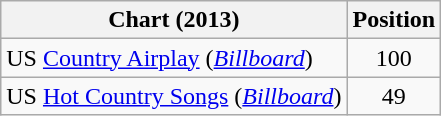<table class="wikitable sortable">
<tr>
<th scope="col">Chart (2013)</th>
<th scope="col">Position</th>
</tr>
<tr>
<td>US <a href='#'>Country Airplay</a> (<em><a href='#'>Billboard</a></em>)</td>
<td style="text-align:center;">100</td>
</tr>
<tr>
<td>US <a href='#'>Hot Country Songs</a> (<em><a href='#'>Billboard</a></em>)</td>
<td style="text-align:center;">49</td>
</tr>
</table>
